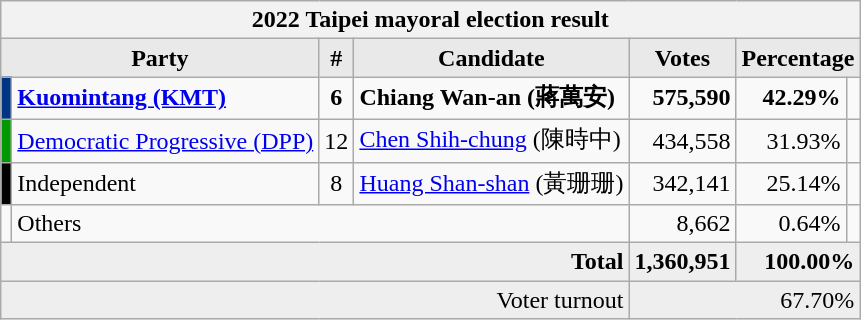<table class="wikitable collapsible">
<tr>
<th colspan="7">2022 Taipei mayoral election result</th>
</tr>
<tr>
<th style="background-color:#E9E9E9" colspan=2 style="width: 20em">Party</th>
<th style="background-color:#E9E9E9" style="width: 2em">#</th>
<th style="background-color:#E9E9E9" style="width: 13em">Candidate</th>
<th style="background-color:#E9E9E9" style="width: 6em">Votes</th>
<th style="background-color:#E9E9E9" colspan=2 style="width: 11em">Percentage</th>
</tr>
<tr>
<td bgcolor="#003586"></td>
<td align=left> <strong><a href='#'>Kuomintang (KMT)</a></strong> </td>
<td align=center><strong>6</strong></td>
<td align=left><strong>Chiang Wan-an (蔣萬安)</strong></td>
<td align=right><strong>575,590</strong></td>
<td align=right><strong>42.29%</strong></td>
<td align=right></td>
</tr>
<tr>
<td bgcolor="#009a00"></td>
<td align=left><a href='#'>Democratic Progressive (DPP)</a></td>
<td align=center>12</td>
<td align=left><a href='#'>Chen Shih-chung</a> (陳時中)</td>
<td align=right>434,558</td>
<td align=right>31.93%</td>
<td align=right></td>
</tr>
<tr>
<td bgcolor="#000000"></td>
<td align=left> Independent</td>
<td align=center>8</td>
<td align=left><a href='#'>Huang Shan-shan</a> (黃珊珊)</td>
<td align=right>342,141</td>
<td align=right>25.14%</td>
<td align=right></td>
</tr>
<tr>
<td></td>
<td align=left colspan="3">Others</td>
<td align=right>8,662</td>
<td align=right>0.64%</td>
<td align=right></td>
</tr>
<tr bgcolor="#EEEEEE">
<td colspan="4" align=right><strong>Total</strong></td>
<td align=right><strong>1,360,951</strong></td>
<td align=right colspan=2><strong>100.00%</strong></td>
</tr>
<tr bgcolor="#EEEEEE">
<td colspan="4" align="right">Voter turnout</td>
<td colspan="3" align="right">67.70%</td>
</tr>
</table>
